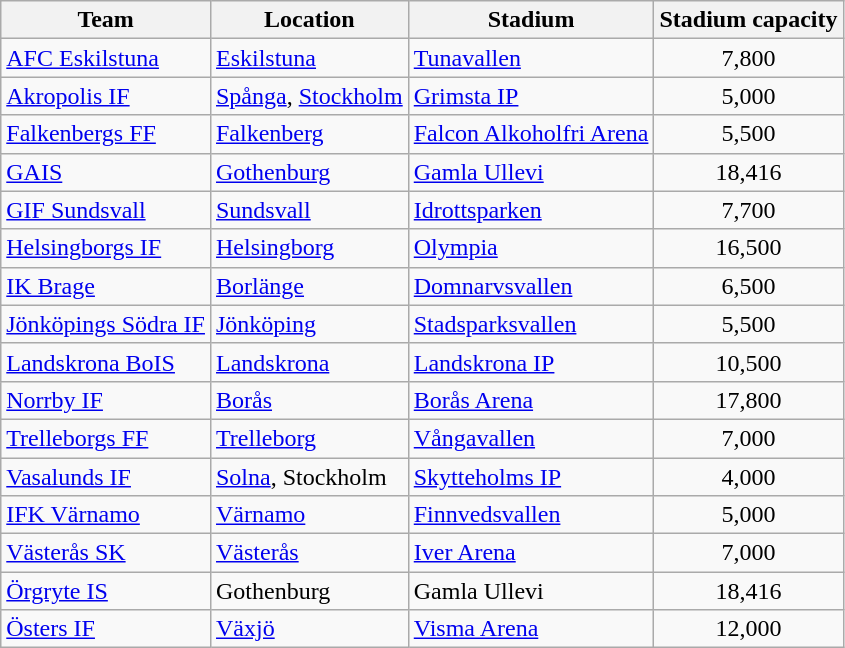<table class="sortable wikitable" style="text-align: left;">
<tr>
<th>Team</th>
<th>Location</th>
<th>Stadium</th>
<th>Stadium capacity</th>
</tr>
<tr>
<td><a href='#'>AFC Eskilstuna</a></td>
<td><a href='#'>Eskilstuna</a></td>
<td><a href='#'>Tunavallen</a></td>
<td align="center">7,800</td>
</tr>
<tr>
<td><a href='#'>Akropolis IF</a></td>
<td><a href='#'>Spånga</a>, <a href='#'>Stockholm</a></td>
<td><a href='#'>Grimsta IP</a></td>
<td align="center">5,000</td>
</tr>
<tr>
<td><a href='#'>Falkenbergs FF</a></td>
<td><a href='#'>Falkenberg</a></td>
<td><a href='#'>Falcon Alkoholfri Arena</a></td>
<td align="center">5,500</td>
</tr>
<tr>
<td><a href='#'>GAIS</a></td>
<td><a href='#'>Gothenburg</a></td>
<td><a href='#'>Gamla Ullevi</a></td>
<td align="center">18,416</td>
</tr>
<tr>
<td><a href='#'>GIF Sundsvall</a></td>
<td><a href='#'>Sundsvall</a></td>
<td><a href='#'>Idrottsparken</a></td>
<td align="center">7,700</td>
</tr>
<tr>
<td><a href='#'>Helsingborgs IF</a></td>
<td><a href='#'>Helsingborg</a></td>
<td><a href='#'>Olympia</a></td>
<td align="center">16,500</td>
</tr>
<tr>
<td><a href='#'>IK Brage</a></td>
<td><a href='#'>Borlänge</a></td>
<td><a href='#'>Domnarvsvallen</a></td>
<td align="center">6,500</td>
</tr>
<tr>
<td><a href='#'>Jönköpings Södra IF</a></td>
<td><a href='#'>Jönköping</a></td>
<td><a href='#'>Stadsparksvallen</a></td>
<td align="center">5,500</td>
</tr>
<tr>
<td><a href='#'>Landskrona BoIS</a></td>
<td><a href='#'>Landskrona</a></td>
<td><a href='#'>Landskrona IP</a></td>
<td align="center">10,500</td>
</tr>
<tr>
<td><a href='#'>Norrby IF</a></td>
<td><a href='#'>Borås</a></td>
<td><a href='#'>Borås Arena</a></td>
<td align="center">17,800</td>
</tr>
<tr>
<td><a href='#'>Trelleborgs FF</a></td>
<td><a href='#'>Trelleborg</a></td>
<td><a href='#'>Vångavallen</a></td>
<td align="center">7,000</td>
</tr>
<tr>
<td><a href='#'>Vasalunds IF</a></td>
<td><a href='#'>Solna</a>, Stockholm</td>
<td><a href='#'>Skytteholms IP</a></td>
<td align="center">4,000</td>
</tr>
<tr>
<td><a href='#'>IFK Värnamo</a></td>
<td><a href='#'>Värnamo</a></td>
<td><a href='#'>Finnvedsvallen</a></td>
<td align="center">5,000</td>
</tr>
<tr>
<td><a href='#'>Västerås SK</a></td>
<td><a href='#'>Västerås</a></td>
<td><a href='#'>Iver Arena</a></td>
<td align="center">7,000</td>
</tr>
<tr>
<td><a href='#'>Örgryte IS</a></td>
<td>Gothenburg</td>
<td>Gamla Ullevi</td>
<td align="center">18,416</td>
</tr>
<tr>
<td><a href='#'>Östers IF</a></td>
<td><a href='#'>Växjö</a></td>
<td><a href='#'>Visma Arena</a></td>
<td align="center">12,000</td>
</tr>
</table>
